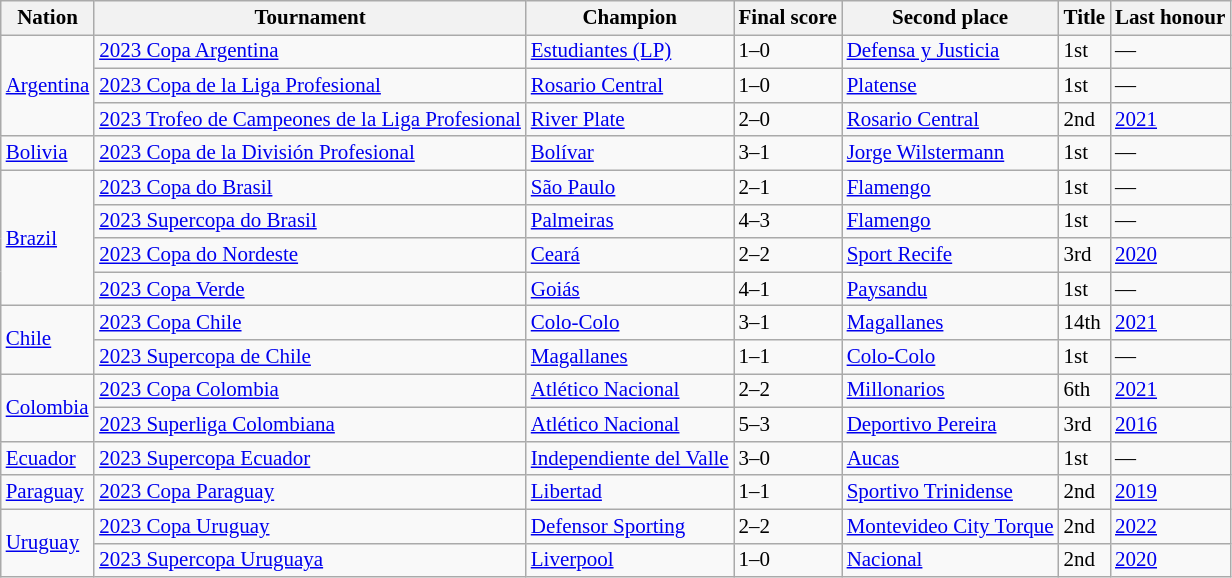<table class=wikitable style="font-size:14px">
<tr>
<th>Nation</th>
<th>Tournament</th>
<th>Champion</th>
<th>Final score</th>
<th>Second place</th>
<th data-sort-type="number">Title</th>
<th>Last honour</th>
</tr>
<tr>
<td rowspan="3"> <a href='#'>Argentina</a></td>
<td><a href='#'>2023 Copa Argentina</a></td>
<td><a href='#'>Estudiantes (LP)</a></td>
<td>1–0</td>
<td><a href='#'>Defensa y Justicia</a></td>
<td>1st</td>
<td>—</td>
</tr>
<tr>
<td><a href='#'>2023 Copa de la Liga Profesional</a></td>
<td><a href='#'>Rosario Central</a></td>
<td>1–0</td>
<td><a href='#'>Platense</a></td>
<td>1st</td>
<td>—</td>
</tr>
<tr>
<td><a href='#'>2023 Trofeo de Campeones de la Liga Profesional</a></td>
<td><a href='#'>River Plate</a></td>
<td>2–0</td>
<td><a href='#'>Rosario Central</a></td>
<td>2nd</td>
<td><a href='#'>2021</a></td>
</tr>
<tr>
<td rowspan=> <a href='#'>Bolivia</a></td>
<td><a href='#'>2023 Copa de la División Profesional</a></td>
<td><a href='#'>Bolívar</a></td>
<td>3–1</td>
<td><a href='#'>Jorge Wilstermann</a></td>
<td>1st</td>
<td>—</td>
</tr>
<tr>
<td rowspan="4"> <a href='#'>Brazil</a></td>
<td><a href='#'>2023 Copa do Brasil</a></td>
<td><a href='#'>São Paulo</a></td>
<td>2–1</td>
<td><a href='#'>Flamengo</a></td>
<td>1st</td>
<td>—</td>
</tr>
<tr>
<td><a href='#'>2023 Supercopa do Brasil</a></td>
<td><a href='#'>Palmeiras</a></td>
<td>4–3</td>
<td><a href='#'>Flamengo</a></td>
<td>1st</td>
<td>—</td>
</tr>
<tr>
<td><a href='#'>2023 Copa do Nordeste</a></td>
<td><a href='#'>Ceará</a></td>
<td>2–2 </td>
<td><a href='#'>Sport Recife</a></td>
<td>3rd</td>
<td><a href='#'>2020</a></td>
</tr>
<tr>
<td><a href='#'>2023 Copa Verde</a></td>
<td><a href='#'>Goiás</a></td>
<td>4–1</td>
<td><a href='#'>Paysandu</a></td>
<td>1st</td>
<td>—</td>
</tr>
<tr>
<td rowspan="2"> <a href='#'>Chile</a></td>
<td><a href='#'>2023 Copa Chile</a></td>
<td><a href='#'>Colo-Colo</a></td>
<td>3–1</td>
<td><a href='#'>Magallanes</a></td>
<td>14th</td>
<td><a href='#'>2021</a></td>
</tr>
<tr>
<td><a href='#'>2023 Supercopa de Chile</a></td>
<td><a href='#'>Magallanes</a></td>
<td>1–1 </td>
<td><a href='#'>Colo-Colo</a></td>
<td>1st</td>
<td>—</td>
</tr>
<tr>
<td rowspan="2"> <a href='#'>Colombia</a></td>
<td><a href='#'>2023 Copa Colombia</a></td>
<td><a href='#'>Atlético Nacional</a></td>
<td>2–2 </td>
<td><a href='#'>Millonarios</a></td>
<td>6th</td>
<td><a href='#'>2021</a></td>
</tr>
<tr>
<td><a href='#'>2023 Superliga Colombiana</a></td>
<td><a href='#'>Atlético Nacional</a></td>
<td>5–3</td>
<td><a href='#'>Deportivo Pereira</a></td>
<td>3rd</td>
<td><a href='#'>2016</a></td>
</tr>
<tr>
<td> <a href='#'>Ecuador</a></td>
<td><a href='#'>2023 Supercopa Ecuador</a></td>
<td><a href='#'>Independiente del Valle</a></td>
<td>3–0</td>
<td><a href='#'>Aucas</a></td>
<td>1st</td>
<td>—</td>
</tr>
<tr>
<td> <a href='#'>Paraguay</a></td>
<td><a href='#'>2023 Copa Paraguay</a></td>
<td><a href='#'>Libertad</a></td>
<td>1–1 </td>
<td><a href='#'>Sportivo Trinidense</a></td>
<td>2nd</td>
<td><a href='#'>2019</a></td>
</tr>
<tr>
<td rowspan="2"> <a href='#'>Uruguay</a></td>
<td><a href='#'>2023 Copa Uruguay</a></td>
<td><a href='#'>Defensor Sporting</a></td>
<td>2–2 </td>
<td><a href='#'>Montevideo City Torque</a></td>
<td>2nd</td>
<td><a href='#'>2022</a></td>
</tr>
<tr>
<td><a href='#'>2023 Supercopa Uruguaya</a></td>
<td><a href='#'>Liverpool</a></td>
<td>1–0</td>
<td><a href='#'>Nacional</a></td>
<td>2nd</td>
<td><a href='#'>2020</a></td>
</tr>
</table>
